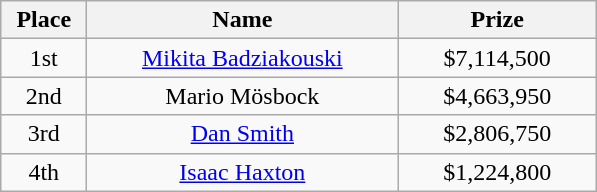<table class="wikitable">
<tr>
<th width="50">Place</th>
<th width="200">Name</th>
<th width="125">Prize</th>
</tr>
<tr>
<td align = "center">1st</td>
<td align = "center"> <a href='#'>Mikita Badziakouski</a></td>
<td align = "center">$7,114,500</td>
</tr>
<tr>
<td align = "center">2nd</td>
<td align = "center"> Mario Mösbock</td>
<td align = "center">$4,663,950</td>
</tr>
<tr>
<td align = "center">3rd</td>
<td align = "center"> <a href='#'>Dan Smith</a></td>
<td align = "center">$2,806,750</td>
</tr>
<tr>
<td align = "center">4th</td>
<td align = "center"> <a href='#'>Isaac Haxton</a></td>
<td align = "center">$1,224,800</td>
</tr>
</table>
